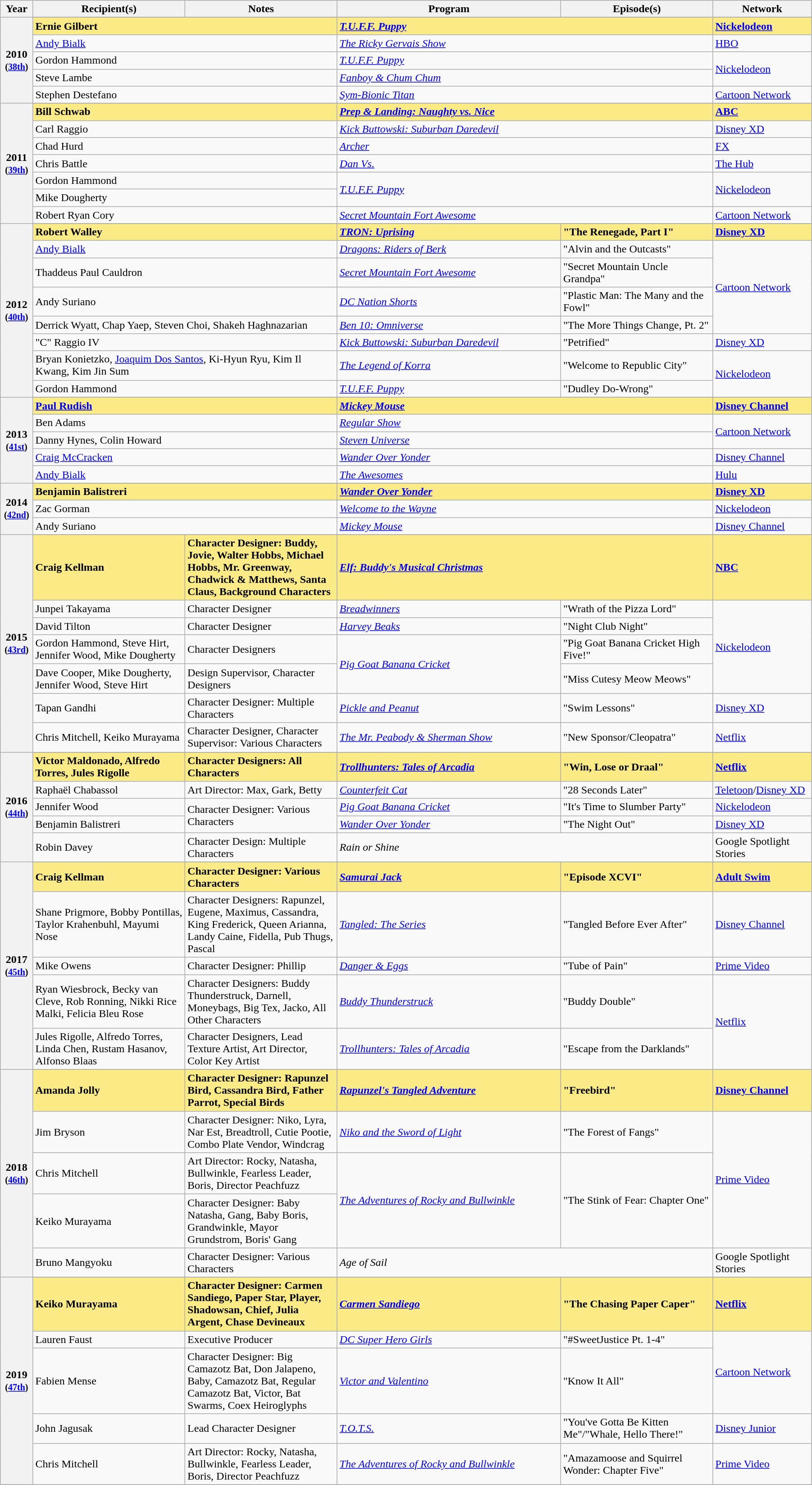<table class="wikitable" style="width:95%;">
<tr>
<th style="width:3%;">Year</th>
<th style="width:17%;">Recipient(s)</th>
<th style="width:17%;">Notes</th>
<th style="width:25%;">Program</th>
<th style="width:17%;">Episode(s)</th>
<th style="width:11%;">Network</th>
</tr>
<tr>
<th rowspan="6" style="text-align:center;">2010 <br><small>(<a href='#'>38th</a>)</small><br></th>
</tr>
<tr style="background:#FAEB86;">
<td colspan="2"><strong>Ernie Gilbert</strong></td>
<td colspan="2"><strong><em><a href='#'>T.U.F.F. Puppy</a></em></strong></td>
<td><strong><a href='#'>Nickelodeon</a></strong></td>
</tr>
<tr>
<td colspan="2"><a href='#'>Andy Bialk</a></td>
<td colspan="2"><em><a href='#'>The Ricky Gervais Show</a></em></td>
<td><a href='#'>HBO</a></td>
</tr>
<tr>
<td colspan="2">Gordon Hammond</td>
<td colspan="2"><em><a href='#'>T.U.F.F. Puppy</a></em></td>
<td rowspan="2"><a href='#'>Nickelodeon</a></td>
</tr>
<tr>
<td colspan="2">Steve Lambe</td>
<td colspan="2"><em><a href='#'>Fanboy & Chum Chum</a></em></td>
</tr>
<tr>
<td colspan="2">Stephen Destefano</td>
<td colspan="2"><em><a href='#'>Sym-Bionic Titan</a></em></td>
<td><a href='#'>Cartoon Network</a></td>
</tr>
<tr>
<th rowspan="8" style="text-align:center;">2011 <br><small>(<a href='#'>39th</a>)</small><br></th>
</tr>
<tr style="background:#FAEB86;">
<td colspan="2"><strong>Bill Schwab</strong></td>
<td colspan="2"><strong><em><a href='#'>Prep & Landing: Naughty vs. Nice</a></em></strong></td>
<td><strong><a href='#'>ABC</a></strong></td>
</tr>
<tr>
<td colspan="2">Carl Raggio</td>
<td colspan="2"><em><a href='#'>Kick Buttowski: Suburban Daredevil</a></em></td>
<td><a href='#'>Disney XD</a></td>
</tr>
<tr>
<td colspan="2">Chad Hurd</td>
<td colspan="2"><em><a href='#'>Archer</a></em></td>
<td><a href='#'>FX</a></td>
</tr>
<tr>
<td colspan="2">Chris Battle</td>
<td colspan="2"><em><a href='#'>Dan Vs.</a></em></td>
<td><a href='#'>The Hub</a></td>
</tr>
<tr>
<td colspan="2">Gordon Hammond</td>
<td rowspan="2" colspan="2"><em><a href='#'>T.U.F.F. Puppy</a></em></td>
<td rowspan="2"><a href='#'>Nickelodeon</a></td>
</tr>
<tr>
<td colspan="2">Mike Dougherty</td>
</tr>
<tr>
<td colspan="2">Robert Ryan Cory</td>
<td colspan="2"><em><a href='#'>Secret Mountain Fort Awesome</a></em></td>
<td><a href='#'>Cartoon Network</a></td>
</tr>
<tr>
<th rowspan="9" style="text-align:center;">2012 <br><small>(<a href='#'>40th</a>)</small><br></th>
</tr>
<tr style="background:#FAEB86;">
<td colspan="2"><strong>Robert Walley</strong></td>
<td><strong><em><a href='#'>TRON: Uprising</a></em></strong></td>
<td><strong>"The Renegade, Part I"</strong></td>
<td><strong><a href='#'>Disney XD</a></strong></td>
</tr>
<tr>
<td colspan="2"><a href='#'>Andy Bialk</a></td>
<td><em><a href='#'>Dragons: Riders of Berk</a></em></td>
<td>"Alvin and the Outcasts"</td>
<td rowspan="4"><a href='#'>Cartoon Network</a></td>
</tr>
<tr>
<td colspan="2">Thaddeus Paul Cauldron</td>
<td><em><a href='#'>Secret Mountain Fort Awesome</a></em></td>
<td>"Secret Mountain Uncle Grandpa"</td>
</tr>
<tr>
<td colspan="2">Andy Suriano</td>
<td><em><a href='#'>DC Nation Shorts</a></em></td>
<td>"Plastic Man: The Many and the Fowl"</td>
</tr>
<tr>
<td colspan="2">Derrick Wyatt, Chap Yaep, Steven Choi, Shakeh Haghnazarian</td>
<td><em><a href='#'>Ben 10: Omniverse</a></em></td>
<td>"The More Things Change, Pt. 2"</td>
</tr>
<tr>
<td colspan="2">"C" Raggio IV</td>
<td><em><a href='#'>Kick Buttowski: Suburban Daredevil</a></em></td>
<td>"Petrified"</td>
<td><a href='#'>Disney XD</a></td>
</tr>
<tr>
<td colspan="2">Bryan Konietzko, <a href='#'>Joaquim Dos Santos</a>, Ki-Hyun Ryu, Kim Il Kwang, Kim Jin Sum</td>
<td><em><a href='#'>The Legend of Korra</a></em></td>
<td>"Welcome to Republic City"</td>
<td rowspan="2"><a href='#'>Nickelodeon</a></td>
</tr>
<tr>
<td colspan="2">Gordon Hammond</td>
<td><em><a href='#'>T.U.F.F. Puppy</a></em></td>
<td>"Dudley Do-Wrong"</td>
</tr>
<tr>
<th rowspan="6" style="text-align:center;">2013 <br><small>(<a href='#'>41st</a>)</small><br></th>
</tr>
<tr style="background:#FAEB86;">
<td colspan="2"><strong><a href='#'>Paul Rudish</a></strong></td>
<td colspan="2"><strong><em><a href='#'>Mickey Mouse</a></em></strong></td>
<td><strong><a href='#'>Disney Channel</a></strong></td>
</tr>
<tr>
<td colspan="2">Ben Adams</td>
<td colspan="2"><em><a href='#'>Regular Show</a></em></td>
<td rowspan="2"><a href='#'>Cartoon Network</a></td>
</tr>
<tr>
<td colspan="2">Danny Hynes, Colin Howard</td>
<td colspan="2"><em><a href='#'>Steven Universe</a></em></td>
</tr>
<tr>
<td colspan="2"><a href='#'>Craig McCracken</a></td>
<td colspan="2"><em><a href='#'>Wander Over Yonder</a></em></td>
<td><a href='#'>Disney Channel</a></td>
</tr>
<tr>
<td colspan="2"><a href='#'>Andy Bialk</a></td>
<td colspan="2"><em><a href='#'>The Awesomes</a></em></td>
<td><a href='#'>Hulu</a></td>
</tr>
<tr>
<th rowspan="4" style="text-align:center;">2014 <br><small>(<a href='#'>42nd</a>)</small><br></th>
</tr>
<tr style="background:#FAEB86;">
<td colspan="2"><strong>Benjamin Balistreri</strong></td>
<td colspan="2"><strong><em><a href='#'>Wander Over Yonder</a></em></strong></td>
<td><strong><a href='#'>Disney XD</a></strong></td>
</tr>
<tr>
<td colspan="2">Zac Gorman</td>
<td colspan="2"><em><a href='#'>Welcome to the Wayne</a></em></td>
<td><a href='#'>Nickelodeon</a></td>
</tr>
<tr>
<td colspan="2">Andy Suriano</td>
<td colspan="2"><em><a href='#'>Mickey Mouse</a></em></td>
<td><a href='#'>Disney Channel</a></td>
</tr>
<tr>
<th rowspan="8" style="text-align:center;">2015 <br><small>(<a href='#'>43rd</a>)</small><br></th>
</tr>
<tr style="background:#FAEB86;">
<td><strong>Craig Kellman</strong></td>
<td><strong>Character Designer: Buddy, Jovie, Walter Hobbs, Michael Hobbs, Mr. Greenway, Chadwick & Matthews, Santa Claus, Background Characters</strong></td>
<td colspan="2"><strong><em><a href='#'>Elf: Buddy's Musical Christmas</a></em></strong></td>
<td><strong><a href='#'>NBC</a></strong></td>
</tr>
<tr>
<td>Junpei Takayama</td>
<td>Character Designer </td>
<td><em><a href='#'>Breadwinners</a></em></td>
<td>"Wrath of the Pizza Lord"</td>
<td rowspan="4"><a href='#'>Nickelodeon</a></td>
</tr>
<tr>
<td>David Tilton</td>
<td>Character Designer </td>
<td><em><a href='#'>Harvey Beaks</a></em></td>
<td>"Night Club Night"</td>
</tr>
<tr>
<td>Gordon Hammond, Steve Hirt, Jennifer Wood, Mike Dougherty</td>
<td>Character Designers </td>
<td rowspan="2"><em><a href='#'>Pig Goat Banana Cricket</a></em></td>
<td>"Pig Goat Banana Cricket High Five!"</td>
</tr>
<tr>
<td>Dave Cooper, Mike Dougherty, Jennifer Wood, Steve Hirt</td>
<td>Design Supervisor, Character Designers </td>
<td>"Miss Cutesy Meow Meows"</td>
</tr>
<tr>
<td>Tapan Gandhi</td>
<td>Character Designer: Multiple Characters</td>
<td><em><a href='#'>Pickle and Peanut</a></em></td>
<td>"Swim Lessons"</td>
<td><a href='#'>Disney XD</a></td>
</tr>
<tr>
<td>Chris Mitchell, Keiko Murayama</td>
<td>Character Designer, Character Supervisor: Various Characters</td>
<td><em><a href='#'>The Mr. Peabody & Sherman Show</a></em></td>
<td>"New Sponsor/Cleopatra"</td>
<td><a href='#'>Netflix</a></td>
</tr>
<tr>
<th rowspan="6" style="text-align:center;">2016 <br><small>(<a href='#'>44th</a>)</small><br></th>
</tr>
<tr style="background:#FAEB86;">
<td><strong>Victor Maldonado, Alfredo Torres, Jules Rigolle</strong></td>
<td><strong>Character Designers: All Characters</strong></td>
<td><strong><em><a href='#'>Trollhunters: Tales of Arcadia</a></em></strong></td>
<td><strong>"Win, Lose or Draal"</strong></td>
<td><strong><a href='#'>Netflix</a></strong></td>
</tr>
<tr>
<td>Raphaël Chabassol</td>
<td>Art Director: Max, Gark, Betty</td>
<td><em><a href='#'>Counterfeit Cat</a></em></td>
<td>"28 Seconds Later"</td>
<td><a href='#'>Teletoon</a>/<a href='#'>Disney XD</a></td>
</tr>
<tr>
<td>Jennifer Wood</td>
<td rowspan="2">Character Designer: Various Characters</td>
<td><em><a href='#'>Pig Goat Banana Cricket</a></em></td>
<td>"It's Time to Slumber Party"</td>
<td><a href='#'>Nickelodeon</a></td>
</tr>
<tr>
<td>Benjamin Balistreri</td>
<td><em><a href='#'>Wander Over Yonder</a></em></td>
<td>"The Night Out"</td>
<td><a href='#'>Disney XD</a></td>
</tr>
<tr>
<td>Robin Davey</td>
<td>Character Design: Multiple Characters</td>
<td colspan="2"><em>Rain or Shine</em></td>
<td>Google Spotlight Stories</td>
</tr>
<tr>
<th rowspan="6" style="text-align:center;">2017 <br><small>(<a href='#'>45th</a>)</small><br></th>
</tr>
<tr style="background:#FAEB86;">
<td><strong>Craig Kellman</strong></td>
<td><strong>Character Designer: Various Characters</strong></td>
<td><strong><em><a href='#'>Samurai Jack</a></em></strong></td>
<td><strong>"Episode XCVI"</strong></td>
<td><strong><a href='#'>Adult Swim</a></strong></td>
</tr>
<tr>
<td>Shane Prigmore, Bobby Pontillas, Taylor Krahenbuhl, Mayumi Nose</td>
<td>Character Designers: Rapunzel, Eugene, Maximus, Cassandra, King Frederick, Queen Arianna, Landy Caine, Fidella, Pub Thugs, Pascal</td>
<td><em><a href='#'>Tangled: The Series</a></em></td>
<td>"Tangled Before Ever After"</td>
<td><a href='#'>Disney Channel</a></td>
</tr>
<tr>
<td>Mike Owens</td>
<td>Character Designer: Phillip</td>
<td><em><a href='#'>Danger & Eggs</a></em></td>
<td>"Tube of Pain"</td>
<td><a href='#'>Prime Video</a></td>
</tr>
<tr>
<td>Ryan Wiesbrock, Becky van Cleve, Rob Ronning, Nikki Rice Malki, Felicia Bleu Rose</td>
<td>Character Designers: Buddy Thunderstruck, Darnell, Moneybags, Big Tex, Jacko, All Other Characters</td>
<td><em><a href='#'>Buddy Thunderstruck</a></em></td>
<td>"Buddy Double"</td>
<td rowspan="2"><a href='#'>Netflix</a></td>
</tr>
<tr>
<td>Jules Rigolle, Alfredo Torres, Linda Chen, Rustam Hasanov, Alfonso Blaas</td>
<td>Character Designers, Lead Texture Artist, Art Director, Color Key Artist </td>
<td><em><a href='#'>Trollhunters: Tales of Arcadia</a></em></td>
<td>"Escape from the Darklands"</td>
</tr>
<tr>
<th rowspan="6" style="text-align:center;">2018 <br><small>(<a href='#'>46th</a>)</small><br></th>
</tr>
<tr style="background:#FAEB86;">
<td><strong>Amanda Jolly</strong></td>
<td><strong>Character Designer: Rapunzel Bird, Cassandra Bird, Father Parrot, Special Birds</strong></td>
<td><strong><em><a href='#'>Rapunzel's Tangled Adventure</a></em></strong></td>
<td><strong>"Freebird"</strong></td>
<td><strong><a href='#'>Disney Channel</a></strong></td>
</tr>
<tr>
<td>Jim Bryson</td>
<td>Character Designer: Niko, Lyra, Nar Est, Breadtroll, Cutie Pootie, Combo Plate Vendor, Windcrag</td>
<td><em><a href='#'>Niko and the Sword of Light</a></em></td>
<td>"The Forest of Fangs"</td>
<td rowspan="3"><a href='#'>Prime Video</a></td>
</tr>
<tr>
<td>Chris Mitchell</td>
<td>Art Director: Rocky, Natasha, Bullwinkle, Fearless Leader, Boris, Director Peachfuzz</td>
<td rowspan="2"><em><a href='#'>The Adventures of Rocky and Bullwinkle</a></em></td>
<td rowspan="2">"The Stink of Fear: Chapter One"</td>
</tr>
<tr>
<td>Keiko Murayama</td>
<td>Character Designer: Baby Natasha, Gang, Baby Boris, Grandwinkle, Mayor Grundstrom, Boris' Gang</td>
</tr>
<tr>
<td>Bruno Mangyoku</td>
<td>Character Designer: Various Characters</td>
<td colspan="2"><em>Age of Sail</em></td>
<td>Google Spotlight Stories</td>
</tr>
<tr>
<th rowspan="6" style="text-align:center;">2019 <br><small>(<a href='#'>47th</a>)</small><br></th>
</tr>
<tr style="background:#FAEB86;">
<td><strong>Keiko Murayama</strong></td>
<td><strong>Character Designer: Carmen Sandiego, Paper Star, Player, Shadowsan, Chief, Julia Argent, Chase Devineaux</strong></td>
<td><strong><em><a href='#'>Carmen Sandiego</a></em></strong></td>
<td><strong>"The Chasing Paper Caper"</strong></td>
<td><strong><a href='#'>Netflix</a></strong></td>
</tr>
<tr>
<td>Lauren Faust</td>
<td>Executive Producer</td>
<td><em><a href='#'>DC Super Hero Girls</a></em></td>
<td>"#SweetJustice Pt. 1-4"</td>
<td rowspan="2"><a href='#'>Cartoon Network</a></td>
</tr>
<tr>
<td>Fabien Mense</td>
<td>Character Designer: Big Camazotz Bat, Don Jalapeno, Baby, Camazotz Bat, Regular Camazotz Bat, Victor, Bat Swarms, Coex Heiroglyphs</td>
<td><em><a href='#'>Victor and Valentino</a></em></td>
<td>"Know It All"</td>
</tr>
<tr>
<td>John Jagusak</td>
<td>Lead Character Designer</td>
<td><em><a href='#'>T.O.T.S.</a></em></td>
<td>"You've Gotta Be Kitten Me"/"Whale, Hello There!"</td>
<td><a href='#'>Disney Junior</a></td>
</tr>
<tr>
<td>Chris Mitchell</td>
<td>Art Director: Rocky, Natasha, Bullwinkle, Fearless Leader, Boris, Director Peachfuzz</td>
<td><em><a href='#'>The Adventures of Rocky and Bullwinkle</a></em></td>
<td>"Amazamoose and Squirrel Wonder: Chapter Five"</td>
<td><a href='#'>Prime Video</a></td>
</tr>
<tr>
</tr>
</table>
